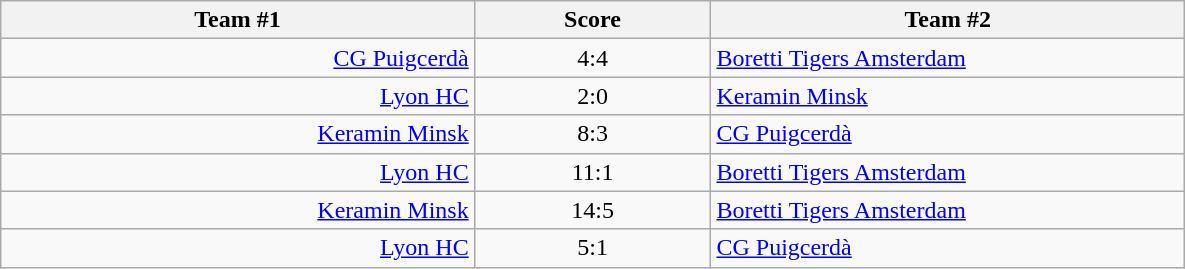<table class="wikitable" style="text-align: center;">
<tr>
<th width=22%>Team #1</th>
<th width=11%>Score</th>
<th width=22%>Team #2</th>
</tr>
<tr>
<td style="text-align: right;"><a href='#'>CG Puigcerdà</a> </td>
<td>4:4</td>
<td style="text-align: left;"> <a href='#'>Boretti Tigers Amsterdam</a></td>
</tr>
<tr>
<td style="text-align: right;"><a href='#'>Lyon HC</a> </td>
<td>2:0</td>
<td style="text-align: left;"> <a href='#'>Keramin Minsk</a></td>
</tr>
<tr>
<td style="text-align: right;"><a href='#'>Keramin Minsk</a> </td>
<td>8:3</td>
<td style="text-align: left;"> <a href='#'>CG Puigcerdà</a></td>
</tr>
<tr>
<td style="text-align: right;"><a href='#'>Lyon HC</a> </td>
<td>11:1</td>
<td style="text-align: left;"> <a href='#'>Boretti Tigers Amsterdam</a></td>
</tr>
<tr>
<td style="text-align: right;"><a href='#'>Keramin Minsk</a> </td>
<td>14:5</td>
<td style="text-align: left;"> <a href='#'>Boretti Tigers Amsterdam</a></td>
</tr>
<tr>
<td style="text-align: right;"><a href='#'>Lyon HC</a> </td>
<td>5:1</td>
<td style="text-align: left;"> <a href='#'>CG Puigcerdà</a></td>
</tr>
</table>
